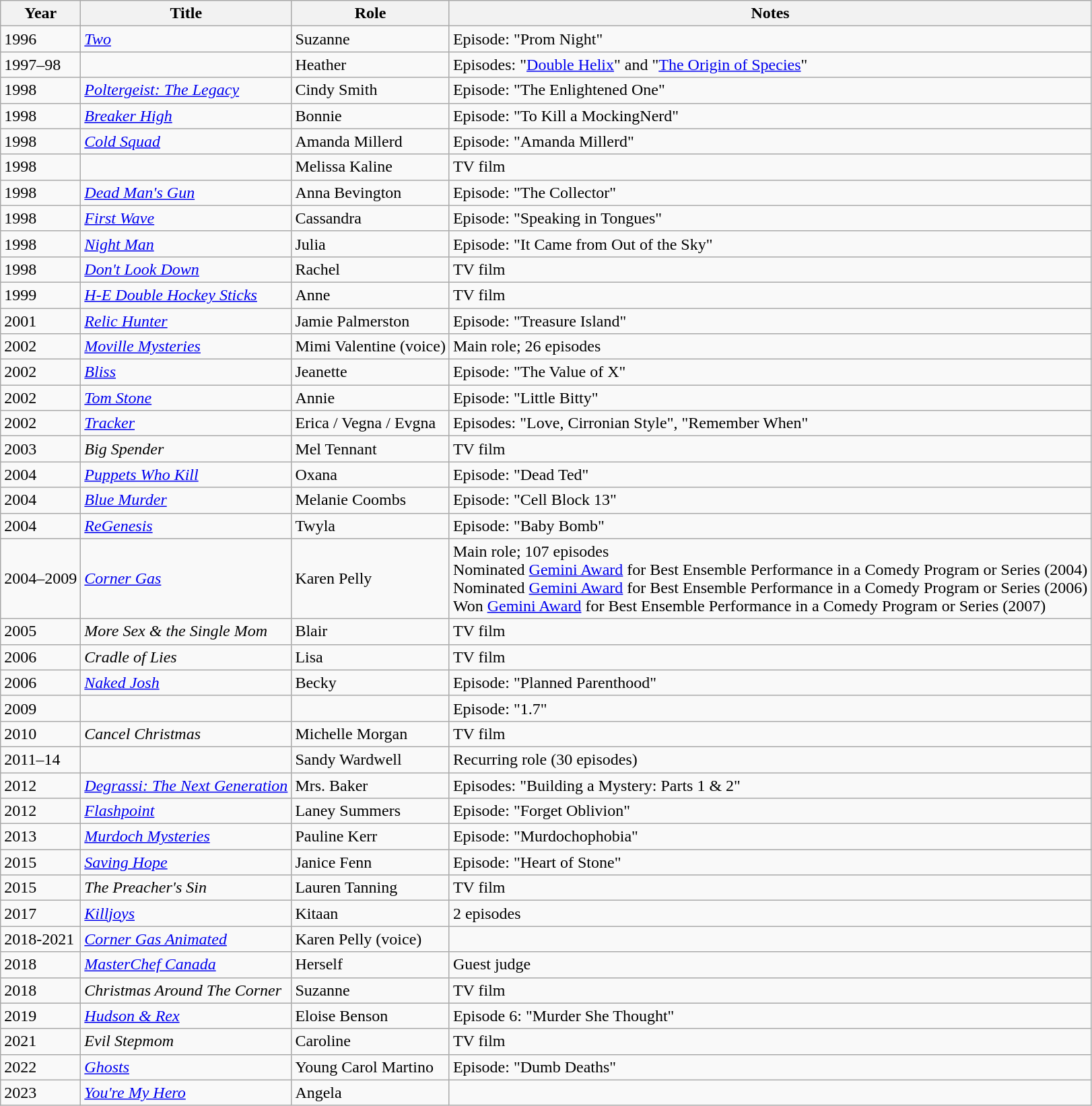<table class="wikitable sortable">
<tr>
<th>Year</th>
<th>Title</th>
<th>Role</th>
<th class="unsortable">Notes</th>
</tr>
<tr>
<td>1996</td>
<td><em><a href='#'>Two</a></em></td>
<td>Suzanne</td>
<td>Episode: "Prom Night"</td>
</tr>
<tr>
<td>1997–98</td>
<td><em></em></td>
<td>Heather</td>
<td>Episodes: "<a href='#'>Double Helix</a>" and "<a href='#'>The Origin of Species</a>"</td>
</tr>
<tr>
<td>1998</td>
<td><em><a href='#'>Poltergeist: The Legacy</a></em></td>
<td>Cindy Smith</td>
<td>Episode: "The Enlightened One"</td>
</tr>
<tr>
<td>1998</td>
<td><em><a href='#'>Breaker High</a></em></td>
<td>Bonnie</td>
<td>Episode: "To Kill a MockingNerd"</td>
</tr>
<tr>
<td>1998</td>
<td><em><a href='#'>Cold Squad</a></em></td>
<td>Amanda Millerd</td>
<td>Episode: "Amanda Millerd"</td>
</tr>
<tr>
<td>1998</td>
<td><em></em></td>
<td>Melissa Kaline</td>
<td>TV film</td>
</tr>
<tr>
<td>1998</td>
<td><em><a href='#'>Dead Man's Gun</a></em></td>
<td>Anna Bevington</td>
<td>Episode: "The Collector"</td>
</tr>
<tr>
<td>1998</td>
<td><em><a href='#'>First Wave</a></em></td>
<td>Cassandra</td>
<td>Episode: "Speaking in Tongues"</td>
</tr>
<tr>
<td>1998</td>
<td><em><a href='#'>Night Man</a></em></td>
<td>Julia</td>
<td>Episode: "It Came from Out of the Sky"</td>
</tr>
<tr>
<td>1998</td>
<td><em><a href='#'>Don't Look Down</a></em></td>
<td>Rachel</td>
<td>TV film</td>
</tr>
<tr>
<td>1999</td>
<td><em><a href='#'>H-E Double Hockey Sticks</a></em></td>
<td>Anne</td>
<td>TV film</td>
</tr>
<tr>
<td>2001</td>
<td><em><a href='#'>Relic Hunter</a></em></td>
<td>Jamie Palmerston</td>
<td>Episode: "Treasure Island"</td>
</tr>
<tr>
<td>2002</td>
<td><em><a href='#'>Moville Mysteries</a></em></td>
<td>Mimi Valentine (voice)</td>
<td>Main role; 26 episodes</td>
</tr>
<tr>
<td>2002</td>
<td><em><a href='#'>Bliss</a></em></td>
<td>Jeanette</td>
<td>Episode: "The Value of X"</td>
</tr>
<tr>
<td>2002</td>
<td><em><a href='#'>Tom Stone</a></em></td>
<td>Annie</td>
<td>Episode: "Little Bitty"</td>
</tr>
<tr>
<td>2002</td>
<td><em><a href='#'>Tracker</a></em></td>
<td>Erica / Vegna / Evgna</td>
<td>Episodes: "Love, Cirronian Style", "Remember When"</td>
</tr>
<tr>
<td>2003</td>
<td><em>Big Spender</em></td>
<td>Mel Tennant</td>
<td>TV film</td>
</tr>
<tr>
<td>2004</td>
<td><em><a href='#'>Puppets Who Kill</a></em></td>
<td>Oxana</td>
<td>Episode: "Dead Ted"</td>
</tr>
<tr>
<td>2004</td>
<td><em><a href='#'>Blue Murder</a></em></td>
<td>Melanie Coombs</td>
<td>Episode: "Cell Block 13"</td>
</tr>
<tr>
<td>2004</td>
<td><em><a href='#'>ReGenesis</a></em></td>
<td>Twyla</td>
<td>Episode: "Baby Bomb"</td>
</tr>
<tr>
<td>2004–2009</td>
<td><em><a href='#'>Corner Gas</a></em></td>
<td>Karen Pelly</td>
<td>Main role; 107 episodes<br>Nominated  <a href='#'>Gemini Award</a> for Best Ensemble Performance in a Comedy Program or Series (2004)<br>Nominated  <a href='#'>Gemini Award</a> for Best Ensemble Performance in a Comedy Program or Series (2006)<br>Won  <a href='#'>Gemini Award</a> for Best Ensemble Performance in a Comedy Program or Series (2007)</td>
</tr>
<tr>
<td>2005</td>
<td><em>More Sex & the Single Mom</em></td>
<td>Blair</td>
<td>TV film</td>
</tr>
<tr>
<td>2006</td>
<td><em>Cradle of Lies</em></td>
<td>Lisa</td>
<td>TV film</td>
</tr>
<tr>
<td>2006</td>
<td><em><a href='#'>Naked Josh</a></em></td>
<td>Becky</td>
<td>Episode: "Planned Parenthood"</td>
</tr>
<tr>
<td>2009</td>
<td><em></em></td>
<td></td>
<td>Episode: "1.7"</td>
</tr>
<tr>
<td>2010</td>
<td><em>Cancel Christmas</em></td>
<td>Michelle Morgan</td>
<td>TV film</td>
</tr>
<tr>
<td>2011–14</td>
<td><em></em></td>
<td>Sandy Wardwell</td>
<td>Recurring role (30 episodes)</td>
</tr>
<tr>
<td>2012</td>
<td><em><a href='#'>Degrassi: The Next Generation</a></em></td>
<td>Mrs. Baker</td>
<td>Episodes: "Building a Mystery: Parts 1 & 2"</td>
</tr>
<tr>
<td>2012</td>
<td><em><a href='#'>Flashpoint</a></em></td>
<td>Laney Summers</td>
<td>Episode: "Forget Oblivion"</td>
</tr>
<tr>
<td>2013</td>
<td><em><a href='#'>Murdoch Mysteries</a></em></td>
<td>Pauline Kerr</td>
<td>Episode: "Murdochophobia"</td>
</tr>
<tr>
<td>2015</td>
<td><em><a href='#'>Saving Hope</a></em></td>
<td>Janice Fenn</td>
<td>Episode: "Heart of Stone"</td>
</tr>
<tr>
<td>2015</td>
<td data-sort-value="Preacher's Sin, The"><em>The Preacher's Sin</em></td>
<td>Lauren Tanning</td>
<td>TV film</td>
</tr>
<tr>
<td>2017</td>
<td><em><a href='#'>Killjoys</a></em></td>
<td>Kitaan</td>
<td>2 episodes</td>
</tr>
<tr>
<td>2018-2021</td>
<td><em><a href='#'>Corner Gas Animated</a></em></td>
<td>Karen Pelly (voice)</td>
</tr>
<tr>
<td>2018</td>
<td><em><a href='#'>MasterChef Canada</a></em></td>
<td>Herself</td>
<td>Guest judge</td>
</tr>
<tr>
<td>2018</td>
<td><em>Christmas Around The Corner</em></td>
<td>Suzanne</td>
<td>TV film</td>
</tr>
<tr>
<td>2019</td>
<td><em><a href='#'>Hudson & Rex</a></em></td>
<td>Eloise Benson</td>
<td>Episode 6: "Murder She Thought"</td>
</tr>
<tr>
<td>2021</td>
<td><em>Evil Stepmom</em></td>
<td>Caroline</td>
<td>TV film</td>
</tr>
<tr>
<td>2022</td>
<td><em><a href='#'>Ghosts</a></em></td>
<td>Young Carol Martino</td>
<td>Episode: "Dumb Deaths"</td>
</tr>
<tr>
<td>2023</td>
<td><em><a href='#'>You're My Hero</a></em></td>
<td>Angela</td>
<td></td>
</tr>
</table>
